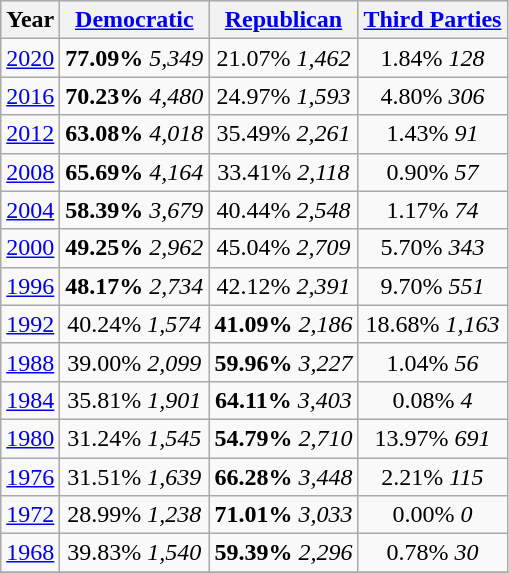<table class="wikitable">
<tr style="background:lightgrey;">
<th>Year</th>
<th><a href='#'>Democratic</a></th>
<th><a href='#'>Republican</a></th>
<th><a href='#'>Third Parties</a></th>
</tr>
<tr>
<td align="center" ><a href='#'>2020</a></td>
<td align="center" ><strong>77.09%</strong> <em>5,349</em></td>
<td align="center" >21.07% <em>1,462</em></td>
<td align="center" >1.84% <em>128</em></td>
</tr>
<tr>
<td align="center" ><a href='#'>2016</a></td>
<td align="center" ><strong>70.23%</strong> <em>4,480</em></td>
<td align="center" >24.97% <em>1,593</em></td>
<td align="center" >4.80% <em>306</em></td>
</tr>
<tr>
<td align="center" ><a href='#'>2012</a></td>
<td align="center" ><strong>63.08%</strong> <em>4,018</em></td>
<td align="center" >35.49% <em>2,261</em></td>
<td align="center" >1.43% <em>91</em></td>
</tr>
<tr>
<td align="center" ><a href='#'>2008</a></td>
<td align="center" ><strong>65.69%</strong> <em>4,164</em></td>
<td align="center" >33.41% <em>2,118</em></td>
<td align="center" >0.90% <em>57</em></td>
</tr>
<tr>
<td align="center" ><a href='#'>2004</a></td>
<td align="center" ><strong>58.39%</strong> <em>3,679</em></td>
<td align="center" >40.44% <em>2,548</em></td>
<td align="center" >1.17% <em>74</em></td>
</tr>
<tr>
<td align="center" ><a href='#'>2000</a></td>
<td align="center" ><strong>49.25%</strong> <em>2,962</em></td>
<td align="center" >45.04% <em>2,709</em></td>
<td align="center" >5.70% <em>343</em></td>
</tr>
<tr>
<td align="center" ><a href='#'>1996</a></td>
<td align="center" ><strong>48.17%</strong> <em>2,734</em></td>
<td align="center" >42.12% <em>2,391</em></td>
<td align="center" >9.70% <em>551</em></td>
</tr>
<tr>
<td align="center" ><a href='#'>1992</a></td>
<td align="center" >40.24% <em>1,574</em></td>
<td align="center" ><strong>41.09%</strong> <em>2,186</em></td>
<td align="center" >18.68% <em>1,163</em></td>
</tr>
<tr>
<td align="center" ><a href='#'>1988</a></td>
<td align="center" >39.00% <em>2,099</em></td>
<td align="center" ><strong>59.96%</strong> <em>3,227</em></td>
<td align="center" >1.04% <em>56</em></td>
</tr>
<tr>
<td align="center" ><a href='#'>1984</a></td>
<td align="center" >35.81% <em>1,901</em></td>
<td align="center" ><strong>64.11%</strong> <em>3,403</em></td>
<td align="center" >0.08% <em>4</em></td>
</tr>
<tr>
<td align="center" ><a href='#'>1980</a></td>
<td align="center" >31.24% <em>1,545</em></td>
<td align="center" ><strong>54.79%</strong> <em>2,710</em></td>
<td align="center" >13.97% <em>691</em></td>
</tr>
<tr>
<td align="center" ><a href='#'>1976</a></td>
<td align="center" >31.51% <em>1,639</em></td>
<td align="center" ><strong>66.28%</strong> <em>3,448</em></td>
<td align="center" >2.21% <em>115</em></td>
</tr>
<tr>
<td align="center" ><a href='#'>1972</a></td>
<td align="center" >28.99% <em>1,238</em></td>
<td align="center" ><strong>71.01%</strong> <em>3,033</em></td>
<td align="center" >0.00% <em>0</em></td>
</tr>
<tr>
<td align="center" ><a href='#'>1968</a></td>
<td align="center" >39.83% <em>1,540</em></td>
<td align="center" ><strong>59.39%</strong> <em>2,296</em></td>
<td align="center" >0.78% <em>30</em></td>
</tr>
<tr>
</tr>
</table>
